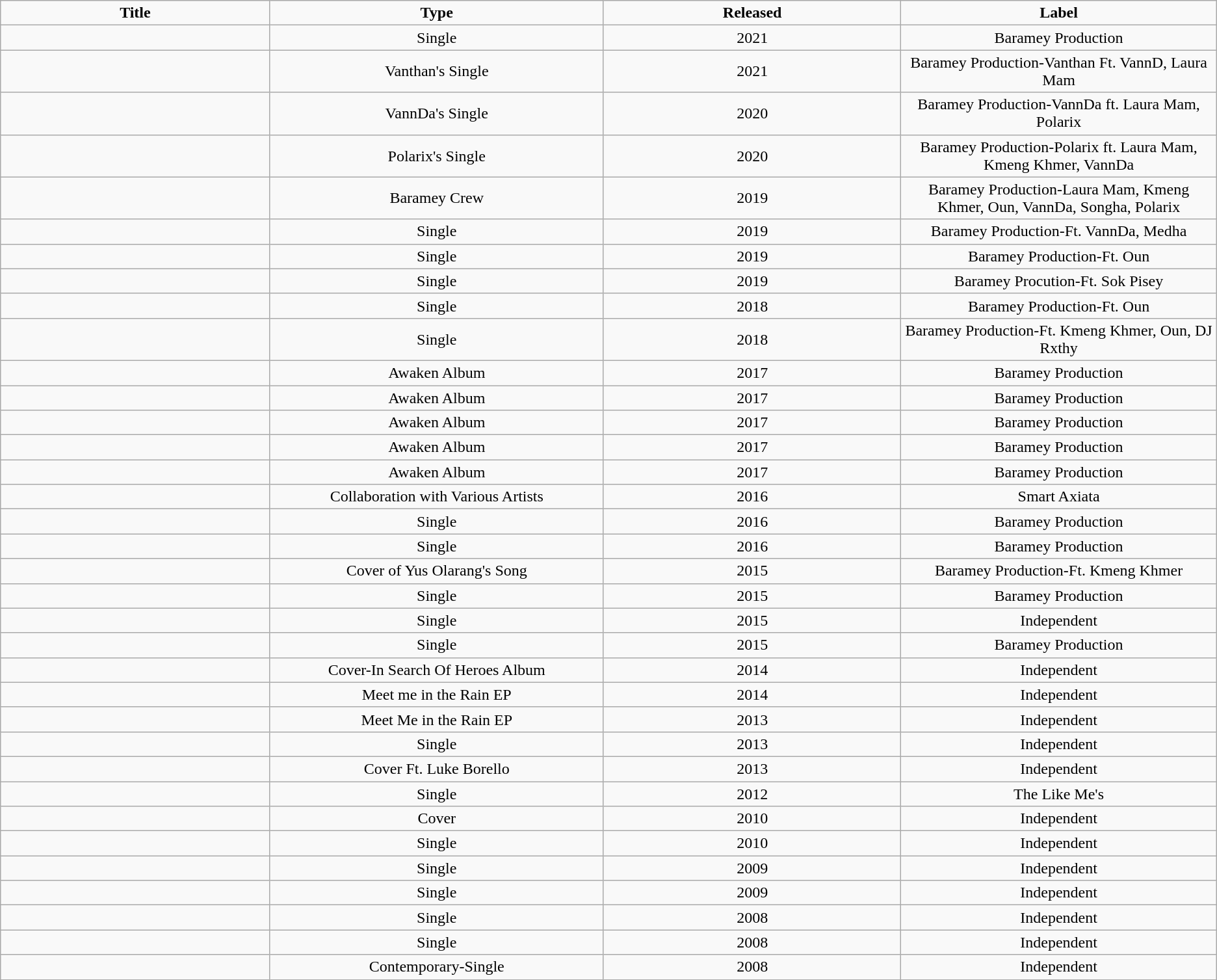<table class="wikitable">
<tr>
<td width="1%" height="2"  align="center"><span><strong>Title</strong></span></td>
<td width="1%" height="2"  align="center"><span><strong>Type</strong></span></td>
<td width="1%" height="2"  align="center"><span><strong>Released</strong></span></td>
<td width="1%" height="2"  align="center"><span><strong>Label</strong></span></td>
</tr>
<tr>
<td align="center"></td>
<td align="center">Single</td>
<td align="center">2021</td>
<td align="center">Baramey Production</td>
</tr>
<tr>
<td align="center"></td>
<td align="center">Vanthan's Single</td>
<td align="center">2021</td>
<td align="center">Baramey Production-Vanthan Ft. VannD, Laura Mam</td>
</tr>
<tr>
<td align="center"></td>
<td align="center">VannDa's Single</td>
<td align="center">2020</td>
<td align="center">Baramey Production-VannDa ft. Laura Mam, Polarix</td>
</tr>
<tr>
<td align="center"></td>
<td align="center">Polarix's Single</td>
<td align="center">2020</td>
<td align="center">Baramey Production-Polarix ft. Laura Mam, Kmeng Khmer, VannDa</td>
</tr>
<tr>
<td align="center"></td>
<td align="center">Baramey Crew</td>
<td align="center">2019</td>
<td align="center">Baramey Production-Laura Mam, Kmeng Khmer, Oun, VannDa, Songha, Polarix</td>
</tr>
<tr>
<td align="center"></td>
<td align="center">Single</td>
<td align="center">2019</td>
<td align="center">Baramey Production-Ft. VannDa, Medha</td>
</tr>
<tr>
<td align="center"></td>
<td align="center">Single</td>
<td align="center">2019</td>
<td align="center">Baramey Production-Ft. Oun</td>
</tr>
<tr>
<td align="center"></td>
<td align="center">Single</td>
<td align="center">2019</td>
<td align="center">Baramey Procution-Ft. Sok Pisey</td>
</tr>
<tr>
<td align="center"></td>
<td align="center">Single</td>
<td align="center">2018</td>
<td align="center">Baramey Production-Ft. Oun</td>
</tr>
<tr>
<td align="center"></td>
<td align="center">Single</td>
<td align="center">2018</td>
<td align="center">Baramey Production-Ft. Kmeng Khmer, Oun, DJ Rxthy</td>
</tr>
<tr>
<td align="center"></td>
<td align="center">Awaken Album</td>
<td align="center">2017</td>
<td align="center">Baramey Production</td>
</tr>
<tr>
<td align="center"></td>
<td align="center">Awaken Album</td>
<td align="center">2017</td>
<td align="center">Baramey Production</td>
</tr>
<tr>
<td align="center"></td>
<td align="center">Awaken Album</td>
<td align="center">2017</td>
<td align="center">Baramey Production</td>
</tr>
<tr>
<td align="center"></td>
<td align="center">Awaken Album</td>
<td align="center">2017</td>
<td align="center">Baramey Production</td>
</tr>
<tr>
<td align="center"></td>
<td align="center">Awaken Album</td>
<td align="center">2017</td>
<td align="center">Baramey Production</td>
</tr>
<tr>
<td align="center"></td>
<td align="center">Collaboration with Various Artists</td>
<td align="center">2016</td>
<td align="center">Smart Axiata</td>
</tr>
<tr>
<td align="center"></td>
<td align="center">Single</td>
<td align="center">2016</td>
<td align="center">Baramey Production</td>
</tr>
<tr>
<td align="center"></td>
<td align="center">Single</td>
<td align="center">2016</td>
<td align="center">Baramey Production</td>
</tr>
<tr>
<td align="center"></td>
<td align="center">Cover of Yus Olarang's Song</td>
<td align="center">2015</td>
<td align="center">Baramey Production-Ft. Kmeng Khmer</td>
</tr>
<tr>
<td align="center"></td>
<td align="center">Single</td>
<td align="center">2015</td>
<td align="center">Baramey Production</td>
</tr>
<tr>
<td align="center"></td>
<td align="center">Single</td>
<td align="center">2015</td>
<td align="center">Independent</td>
</tr>
<tr>
<td align="center"></td>
<td align="center">Single</td>
<td align="center">2015</td>
<td align="center">Baramey Production</td>
</tr>
<tr>
<td align="center"></td>
<td align="center">Cover-In Search Of Heroes Album</td>
<td align="center">2014</td>
<td align="center">Independent</td>
</tr>
<tr>
<td align="center"></td>
<td align="center">Meet me in the Rain EP</td>
<td align="center">2014</td>
<td align="center">Independent</td>
</tr>
<tr>
<td align="center"></td>
<td align="center">Meet Me in the Rain EP</td>
<td align="center">2013</td>
<td align="center">Independent</td>
</tr>
<tr>
<td align="center"></td>
<td align="center">Single</td>
<td align="center">2013</td>
<td align="center">Independent</td>
</tr>
<tr>
<td align="center"></td>
<td align="center">Cover Ft. Luke Borello</td>
<td align="center">2013</td>
<td align="center">Independent</td>
</tr>
<tr>
<td align="center"></td>
<td align="center">Single</td>
<td align="center">2012</td>
<td align="center">The Like Me's</td>
</tr>
<tr>
<td align="center"></td>
<td align="center">Cover</td>
<td align="center">2010</td>
<td align="center">Independent</td>
</tr>
<tr>
<td align="center"></td>
<td align="center">Single</td>
<td align="center">2010</td>
<td align="center">Independent</td>
</tr>
<tr>
<td align="center"></td>
<td align="center">Single</td>
<td align="center">2009</td>
<td align="center">Independent</td>
</tr>
<tr>
<td align="center"></td>
<td align="center">Single</td>
<td align="center">2009</td>
<td align="center">Independent</td>
</tr>
<tr>
<td align="center"></td>
<td align="center">Single</td>
<td align="center">2008</td>
<td align="center">Independent</td>
</tr>
<tr>
<td align="center"></td>
<td align="center">Single</td>
<td align="center">2008</td>
<td align="center">Independent</td>
</tr>
<tr>
<td align="center"></td>
<td align="center">Contemporary-Single</td>
<td align="center">2008</td>
<td align="center">Independent</td>
</tr>
</table>
